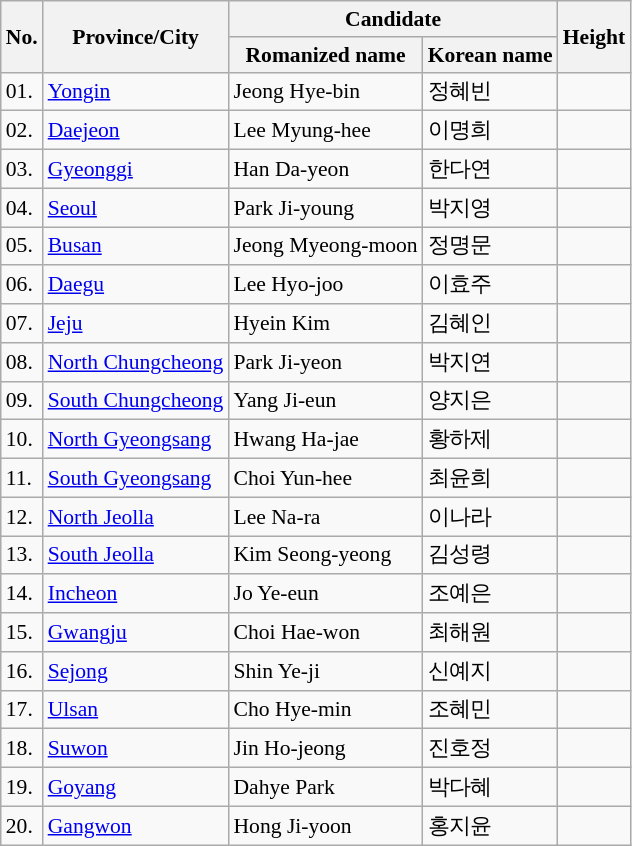<table class="wikitable" style="font-size: 90%;">
<tr>
<th rowspan=2>No.</th>
<th rowspan=2>Province/City</th>
<th colspan=2>Candidate</th>
<th rowspan=2>Height</th>
</tr>
<tr>
<th>Romanized name</th>
<th>Korean name</th>
</tr>
<tr>
<td>01.</td>
<td><a href='#'>Yongin</a></td>
<td>Jeong Hye-bin</td>
<td>정혜빈</td>
<td></td>
</tr>
<tr>
<td>02.</td>
<td><a href='#'>Daejeon</a></td>
<td>Lee Myung-hee</td>
<td>이명희</td>
<td></td>
</tr>
<tr>
<td>03.</td>
<td><a href='#'>Gyeonggi</a></td>
<td>Han Da-yeon</td>
<td>한다연</td>
<td></td>
</tr>
<tr>
<td>04.</td>
<td><a href='#'>Seoul</a></td>
<td>Park Ji-young</td>
<td>박지영</td>
<td></td>
</tr>
<tr>
<td>05.</td>
<td><a href='#'>Busan</a></td>
<td>Jeong Myeong-moon</td>
<td>정명문</td>
<td></td>
</tr>
<tr>
<td>06.</td>
<td><a href='#'>Daegu</a></td>
<td>Lee Hyo-joo</td>
<td>이효주</td>
<td></td>
</tr>
<tr>
<td>07.</td>
<td><a href='#'>Jeju</a></td>
<td>Hyein Kim</td>
<td>김혜인</td>
<td></td>
</tr>
<tr>
<td>08.</td>
<td><a href='#'>North Chungcheong</a></td>
<td>Park Ji-yeon</td>
<td>박지연</td>
<td></td>
</tr>
<tr>
<td>09.</td>
<td><a href='#'>South Chungcheong</a></td>
<td>Yang Ji-eun</td>
<td>양지은</td>
<td></td>
</tr>
<tr>
<td>10.</td>
<td><a href='#'>North Gyeongsang</a></td>
<td>Hwang Ha-jae</td>
<td>황하제</td>
<td></td>
</tr>
<tr>
<td>11.</td>
<td><a href='#'>South Gyeongsang</a></td>
<td>Choi Yun-hee</td>
<td>최윤희</td>
<td></td>
</tr>
<tr>
<td>12.</td>
<td><a href='#'>North Jeolla</a></td>
<td>Lee Na-ra</td>
<td>이나라</td>
<td></td>
</tr>
<tr>
<td>13.</td>
<td><a href='#'>South Jeolla</a></td>
<td>Kim Seong-yeong</td>
<td>김성령</td>
<td></td>
</tr>
<tr>
<td>14.</td>
<td><a href='#'>Incheon</a></td>
<td>Jo Ye-eun</td>
<td>조예은</td>
<td></td>
</tr>
<tr>
<td>15.</td>
<td><a href='#'>Gwangju</a></td>
<td>Choi Hae-won</td>
<td>최해원</td>
<td></td>
</tr>
<tr>
<td>16.</td>
<td><a href='#'>Sejong</a></td>
<td>Shin Ye-ji</td>
<td>신예지</td>
<td></td>
</tr>
<tr>
<td>17.</td>
<td><a href='#'>Ulsan</a></td>
<td>Cho Hye-min</td>
<td>조혜민</td>
<td></td>
</tr>
<tr>
<td>18.</td>
<td><a href='#'>Suwon</a></td>
<td>Jin Ho-jeong</td>
<td>진호정</td>
<td></td>
</tr>
<tr>
<td>19.</td>
<td><a href='#'>Goyang</a></td>
<td>Dahye Park</td>
<td>박다혜</td>
<td></td>
</tr>
<tr>
<td>20.</td>
<td><a href='#'>Gangwon</a></td>
<td>Hong Ji-yoon</td>
<td>홍지윤</td>
<td></td>
</tr>
</table>
